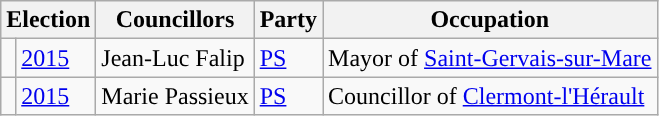<table class="wikitable">
<tr>
<th colspan="2">Election</th>
<th>Councillors</th>
<th>Party</th>
<th>Occupation</th>
</tr>
<tr>
<td style="background-color: "></td>
<td><a href='#'>2015</a></td>
<td>Jean-Luc Falip</td>
<td><a href='#'>PS</a></td>
<td>Mayor of <a href='#'>Saint-Gervais-sur-Mare</a></td>
</tr>
<tr>
<td style="background-color: "></td>
<td><a href='#'>2015</a></td>
<td>Marie Passieux</td>
<td><a href='#'>PS</a></td>
<td>Councillor of <a href='#'>Clermont-l'Hérault</a></td>
</tr>
</table>
